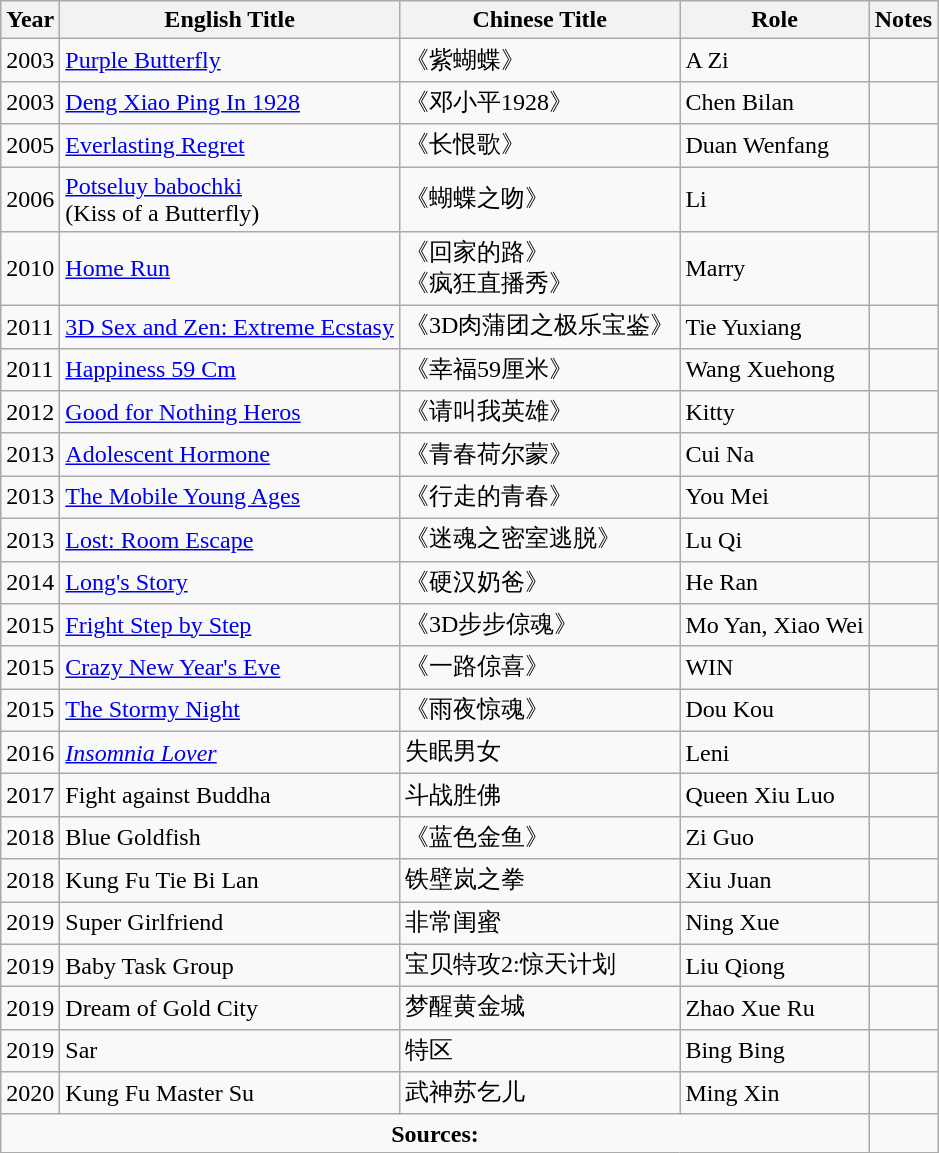<table class="wikitable sortable">
<tr>
<th>Year</th>
<th>English Title</th>
<th>Chinese Title</th>
<th>Role</th>
<th class="unsortable">Notes</th>
</tr>
<tr>
<td>2003</td>
<td><a href='#'>Purple Butterfly</a></td>
<td>《紫蝴蝶》</td>
<td>A Zi</td>
<td></td>
</tr>
<tr>
<td>2003</td>
<td><a href='#'>Deng Xiao Ping In 1928</a></td>
<td>《邓小平1928》</td>
<td>Chen Bilan</td>
<td></td>
</tr>
<tr>
<td>2005</td>
<td><a href='#'>Everlasting Regret</a></td>
<td>《长恨歌》</td>
<td>Duan Wenfang</td>
<td></td>
</tr>
<tr>
<td>2006</td>
<td><a href='#'>Potseluy babochki</a><br>(Kiss of a Butterfly)</td>
<td>《蝴蝶之吻》</td>
<td>Li</td>
<td></td>
</tr>
<tr>
<td>2010</td>
<td><a href='#'>Home Run</a></td>
<td>《回家的路》<br>《疯狂直播秀》</td>
<td>Marry</td>
<td></td>
</tr>
<tr>
<td>2011</td>
<td><a href='#'>3D Sex and Zen: Extreme Ecstasy</a></td>
<td>《3D肉蒲团之极乐宝鉴》</td>
<td>Tie Yuxiang</td>
<td></td>
</tr>
<tr>
<td>2011</td>
<td><a href='#'>Happiness 59 Cm</a></td>
<td>《幸福59厘米》</td>
<td>Wang Xuehong</td>
<td></td>
</tr>
<tr>
<td>2012</td>
<td><a href='#'>Good for Nothing Heros</a></td>
<td>《请叫我英雄》</td>
<td>Kitty</td>
<td></td>
</tr>
<tr>
<td>2013</td>
<td><a href='#'>Adolescent Hormone</a></td>
<td>《青春荷尔蒙》</td>
<td>Cui Na</td>
<td></td>
</tr>
<tr>
<td>2013</td>
<td><a href='#'>The Mobile Young Ages</a></td>
<td>《行走的青春》</td>
<td>You Mei</td>
<td></td>
</tr>
<tr>
<td>2013</td>
<td><a href='#'>Lost: Room Escape</a></td>
<td>《迷魂之密室逃脱》</td>
<td>Lu Qi</td>
<td></td>
</tr>
<tr>
<td>2014</td>
<td><a href='#'>Long's Story</a></td>
<td>《硬汉奶爸》</td>
<td>He Ran</td>
<td></td>
</tr>
<tr>
<td>2015</td>
<td><a href='#'>Fright Step by Step</a></td>
<td>《3D步步倞魂》</td>
<td>Mo Yan, Xiao Wei</td>
<td></td>
</tr>
<tr>
<td>2015</td>
<td><a href='#'>Crazy New Year's Eve</a></td>
<td>《一路倞喜》</td>
<td>WIN</td>
<td></td>
</tr>
<tr>
<td>2015</td>
<td><a href='#'>The Stormy Night</a></td>
<td>《雨夜惊魂》</td>
<td>Dou Kou</td>
<td></td>
</tr>
<tr>
<td>2016</td>
<td><em><a href='#'>Insomnia Lover</a></em></td>
<td>失眠男女</td>
<td>Leni</td>
<td></td>
</tr>
<tr>
<td>2017</td>
<td>Fight against Buddha</td>
<td>斗战胜佛</td>
<td>Queen Xiu Luo</td>
<td></td>
</tr>
<tr>
<td>2018</td>
<td>Blue Goldfish</td>
<td>《蓝色金鱼》</td>
<td>Zi Guo</td>
<td></td>
</tr>
<tr>
<td>2018</td>
<td>Kung Fu Tie Bi Lan</td>
<td>铁壁岚之拳</td>
<td>Xiu Juan</td>
<td></td>
</tr>
<tr>
<td>2019</td>
<td>Super Girlfriend</td>
<td>非常闺蜜</td>
<td>Ning Xue</td>
<td></td>
</tr>
<tr>
<td>2019</td>
<td>Baby Task Group</td>
<td>宝贝特攻2:惊天计划</td>
<td>Liu Qiong</td>
<td></td>
</tr>
<tr>
<td>2019</td>
<td>Dream of Gold City</td>
<td>梦醒黄金城</td>
<td>Zhao Xue Ru</td>
<td></td>
</tr>
<tr>
<td>2019</td>
<td>Sar</td>
<td>特区</td>
<td>Bing Bing</td>
<td></td>
</tr>
<tr>
<td>2020</td>
<td>Kung Fu Master Su</td>
<td>武神苏乞儿</td>
<td>Ming Xin</td>
<td></td>
</tr>
<tr>
<td colspan="4" style="text-align: center;"><strong>Sources:</strong></td>
</tr>
</table>
